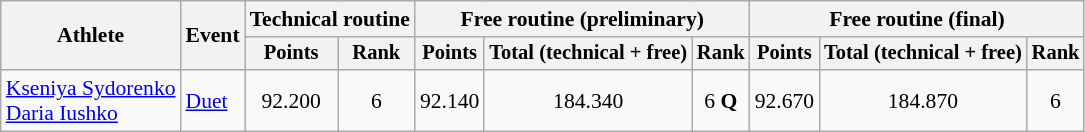<table class="wikitable" style="font-size:90%">
<tr>
<th rowspan="2">Athlete</th>
<th rowspan="2">Event</th>
<th colspan=2>Technical routine</th>
<th colspan=3>Free routine (preliminary)</th>
<th colspan=3>Free routine (final)</th>
</tr>
<tr style="font-size:95%">
<th>Points</th>
<th>Rank</th>
<th>Points</th>
<th>Total (technical + free)</th>
<th>Rank</th>
<th>Points</th>
<th>Total (technical + free)</th>
<th>Rank</th>
</tr>
<tr align=center>
<td align=left><a href='#'>Kseniya Sydorenko</a><br><a href='#'>Daria Iushko</a></td>
<td align=left><a href='#'>Duet</a></td>
<td>92.200</td>
<td>6</td>
<td>92.140</td>
<td>184.340</td>
<td>6 <strong>Q</strong></td>
<td>92.670</td>
<td>184.870</td>
<td>6</td>
</tr>
</table>
